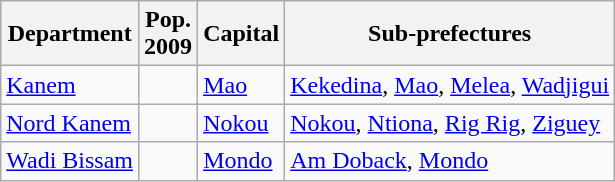<table class="wikitable">
<tr>
<th>Department</th>
<th>Pop.<br>2009</th>
<th>Capital</th>
<th>Sub-prefectures</th>
</tr>
<tr>
<td><a href='#'>Kanem</a></td>
<td align="right"></td>
<td><a href='#'>Mao</a></td>
<td><a href='#'>Kekedina</a>, <a href='#'>Mao</a>, <a href='#'>Melea</a>, <a href='#'>Wadjigui</a></td>
</tr>
<tr>
<td><a href='#'>Nord Kanem</a></td>
<td align="right"></td>
<td><a href='#'>Nokou</a></td>
<td><a href='#'>Nokou</a>, <a href='#'>Ntiona</a>, <a href='#'>Rig Rig</a>, <a href='#'>Ziguey</a></td>
</tr>
<tr>
<td><a href='#'>Wadi Bissam</a></td>
<td align="right"></td>
<td><a href='#'>Mondo</a></td>
<td><a href='#'>Am Doback</a>, <a href='#'>Mondo</a></td>
</tr>
</table>
